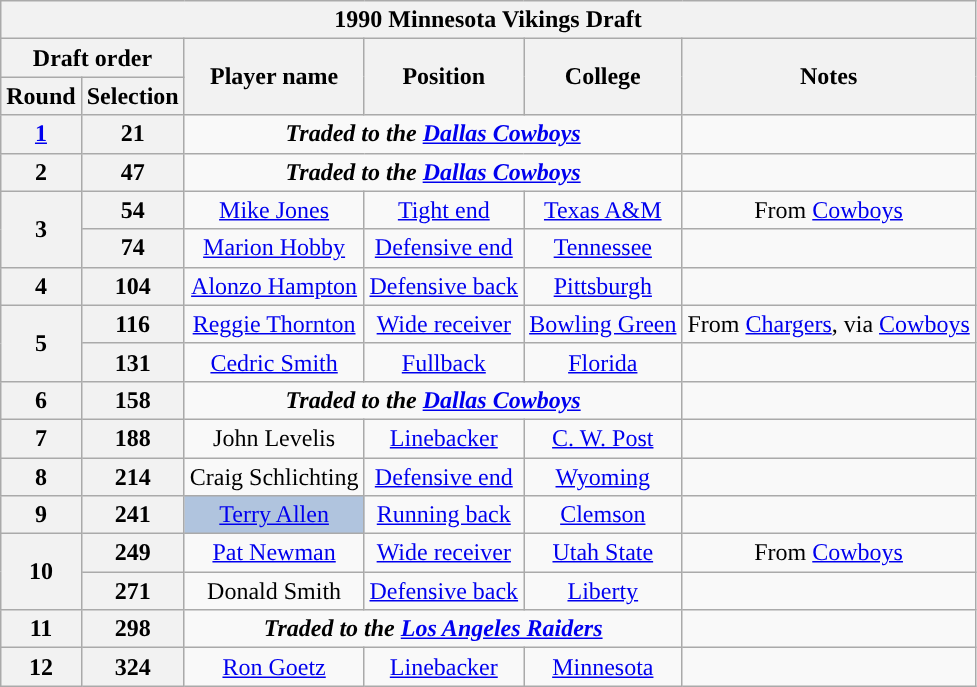<table class="wikitable" style="text-align:center">
<tr>
<th colspan="6">1990 Minnesota Vikings Draft</th>
</tr>
<tr>
<th colspan="2">Draft order</th>
<th rowspan="2">Player name</th>
<th rowspan="2">Position</th>
<th rowspan="2">College</th>
<th rowspan="2">Notes</th>
</tr>
<tr>
<th>Round</th>
<th>Selection</th>
</tr>
<tr>
<th><a href='#'>1</a></th>
<th>21</th>
<td colspan="3"><strong><em>Traded to the <a href='#'>Dallas Cowboys</a></em></strong></td>
<td></td>
</tr>
<tr>
<th>2</th>
<th>47</th>
<td colspan="3"><strong><em>Traded to the <a href='#'>Dallas Cowboys</a></em></strong></td>
<td></td>
</tr>
<tr>
<th rowspan="2">3</th>
<th>54</th>
<td><a href='#'>Mike Jones</a></td>
<td><a href='#'>Tight end</a></td>
<td><a href='#'>Texas A&M</a></td>
<td>From <a href='#'>Cowboys</a></td>
</tr>
<tr>
<th>74</th>
<td><a href='#'>Marion Hobby</a></td>
<td><a href='#'>Defensive end</a></td>
<td><a href='#'>Tennessee</a></td>
<td></td>
</tr>
<tr>
<th>4</th>
<th>104</th>
<td><a href='#'>Alonzo Hampton</a></td>
<td><a href='#'>Defensive back</a></td>
<td><a href='#'>Pittsburgh</a></td>
<td></td>
</tr>
<tr>
<th rowspan="2">5</th>
<th>116</th>
<td><a href='#'>Reggie Thornton</a></td>
<td><a href='#'>Wide receiver</a></td>
<td><a href='#'>Bowling Green</a></td>
<td>From <a href='#'>Chargers</a>, via <a href='#'>Cowboys</a></td>
</tr>
<tr>
<th>131</th>
<td><a href='#'>Cedric Smith</a></td>
<td><a href='#'>Fullback</a></td>
<td><a href='#'>Florida</a></td>
<td></td>
</tr>
<tr>
<th>6</th>
<th>158</th>
<td colspan="3"><strong><em>Traded to the <a href='#'>Dallas Cowboys</a></em></strong></td>
<td></td>
</tr>
<tr>
<th>7</th>
<th>188</th>
<td>John Levelis</td>
<td><a href='#'>Linebacker</a></td>
<td><a href='#'>C. W. Post</a></td>
<td></td>
</tr>
<tr>
<th>8</th>
<th>214</th>
<td>Craig Schlichting</td>
<td><a href='#'>Defensive end</a></td>
<td><a href='#'>Wyoming</a></td>
<td></td>
</tr>
<tr>
<th>9</th>
<th>241</th>
<td bgcolor=lightsteelblue><a href='#'>Terry Allen</a></td>
<td><a href='#'>Running back</a></td>
<td><a href='#'>Clemson</a></td>
<td></td>
</tr>
<tr>
<th rowspan="2">10</th>
<th>249</th>
<td><a href='#'>Pat Newman</a></td>
<td><a href='#'>Wide receiver</a></td>
<td><a href='#'>Utah State</a></td>
<td>From <a href='#'>Cowboys</a></td>
</tr>
<tr>
<th>271</th>
<td>Donald Smith</td>
<td><a href='#'>Defensive back</a></td>
<td><a href='#'>Liberty</a></td>
<td></td>
</tr>
<tr>
<th>11</th>
<th>298</th>
<td colspan="3"><strong><em>Traded to the <a href='#'>Los Angeles Raiders</a></em></strong></td>
<td></td>
</tr>
<tr>
<th>12</th>
<th>324</th>
<td><a href='#'>Ron Goetz</a></td>
<td><a href='#'>Linebacker</a></td>
<td><a href='#'>Minnesota</a></td>
<td></td>
</tr>
</table>
